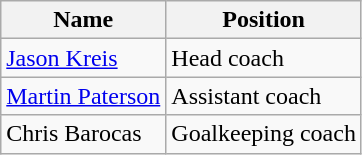<table class="wikitable">
<tr>
<th>Name</th>
<th>Position</th>
</tr>
<tr>
<td> <a href='#'>Jason Kreis</a></td>
<td>Head coach</td>
</tr>
<tr>
<td> <a href='#'>Martin Paterson</a></td>
<td>Assistant coach</td>
</tr>
<tr>
<td> Chris Barocas</td>
<td>Goalkeeping coach</td>
</tr>
</table>
